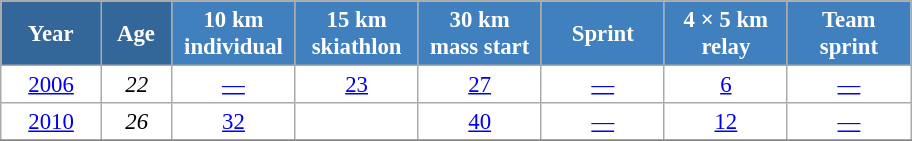<table class="wikitable" style="font-size:95%; text-align:center; border:grey solid 1px; border-collapse:collapse; background:#ffffff;">
<tr>
<th style="background-color:#369; color:white; width:60px;"> Year </th>
<th style="background-color:#369; color:white; width:40px;"> Age </th>
<th style="background-color:#4180be; color:white; width:75px;"> 10 km <br> individual </th>
<th style="background-color:#4180be; color:white; width:75px;"> 15 km <br> skiathlon </th>
<th style="background-color:#4180be; color:white; width:75px;"> 30 km <br> mass start </th>
<th style="background-color:#4180be; color:white; width:75px;"> Sprint </th>
<th style="background-color:#4180be; color:white; width:75px;"> 4 × 5 km <br> relay </th>
<th style="background-color:#4180be; color:white; width:75px;"> Team <br> sprint </th>
</tr>
<tr>
<td><a href='#'>2006</a></td>
<td><em>22</em></td>
<td><a href='#'>—</a></td>
<td><a href='#'>23</a></td>
<td><a href='#'>27</a></td>
<td><a href='#'>—</a></td>
<td><a href='#'>6</a></td>
<td><a href='#'>—</a></td>
</tr>
<tr>
<td><a href='#'>2010</a></td>
<td><em>26</em></td>
<td><a href='#'>32</a></td>
<td><a href='#'></a></td>
<td><a href='#'>40</a></td>
<td><a href='#'>—</a></td>
<td><a href='#'>12</a></td>
<td><a href='#'>—</a></td>
</tr>
<tr>
</tr>
</table>
